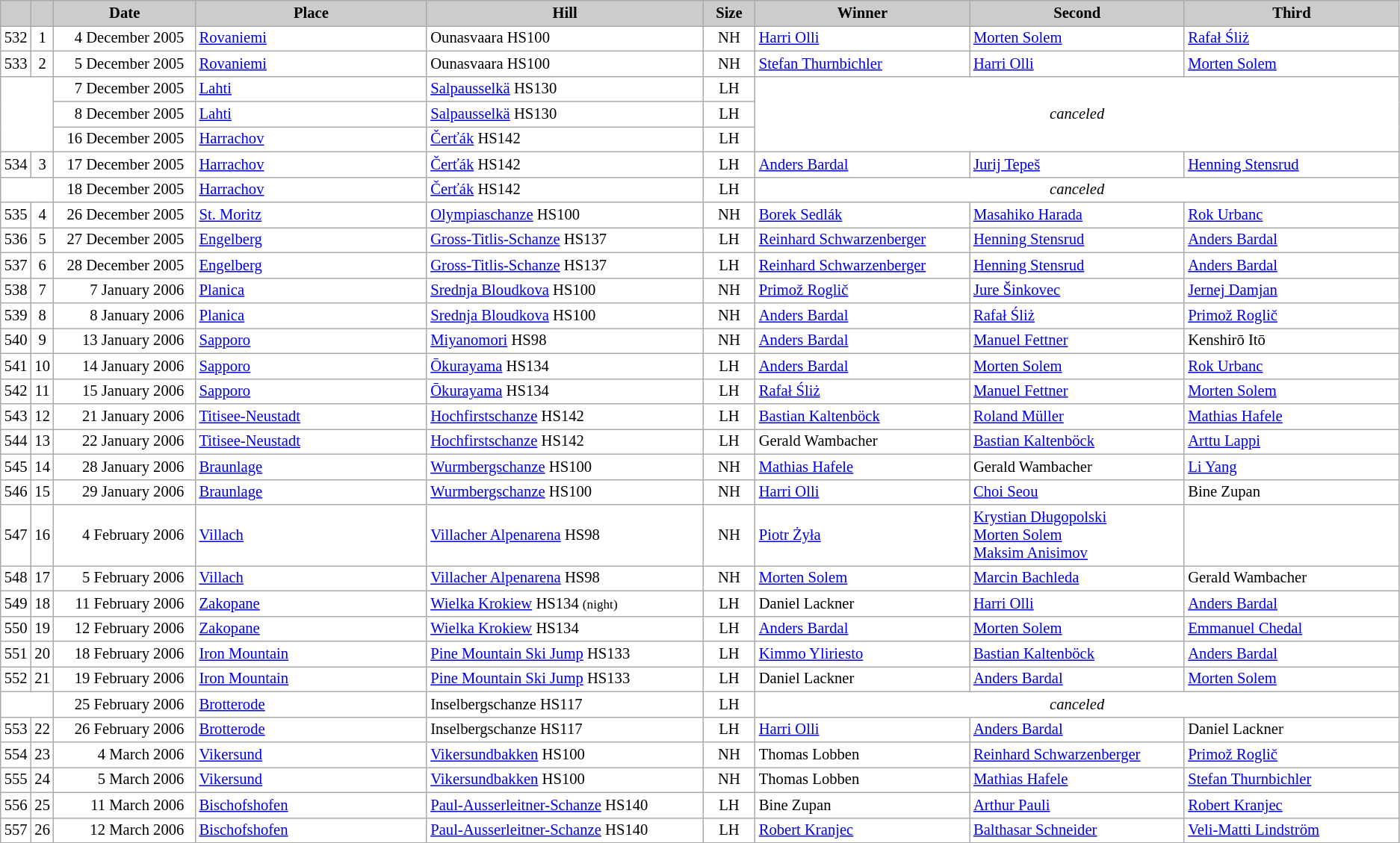<table class="wikitable plainrowheaders" style="background:#fff; font-size:86%; line-height:16px; border:grey solid 1px; border-collapse:collapse;">
<tr style="background:#ccc; text-align:center;">
<th scope="col" style="background:#ccc; width=20 px;"></th>
<th scope="col" style="background:#ccc; width=30 px;"></th>
<th scope="col" style="background:#ccc; width:120px;">Date</th>
<th scope="col" style="background:#ccc; width:200px;">Place</th>
<th scope="col" style="background:#ccc; width:240px;">Hill</th>
<th scope="col" style="background:#ccc; width:40px;">Size</th>
<th scope="col" style="background:#ccc; width:185px;">Winner</th>
<th scope="col" style="background:#ccc; width:185px;">Second</th>
<th scope="col" style="background:#ccc; width:185px;">Third</th>
</tr>
<tr>
<td align=center>532</td>
<td align=center>1</td>
<td align=right>4 December 2005  </td>
<td> <a href='#'>Rovaniemi</a></td>
<td>Ounasvaara HS100</td>
<td align=center>NH</td>
<td> <a href='#'>Harri Olli</a></td>
<td> <a href='#'>Morten Solem</a></td>
<td> <a href='#'>Rafał Śliż</a></td>
</tr>
<tr>
<td align=center>533</td>
<td align=center>2</td>
<td align=right>5 December 2005  </td>
<td> <a href='#'>Rovaniemi</a></td>
<td>Ounasvaara HS100</td>
<td align=center>NH</td>
<td> <a href='#'>Stefan Thurnbichler</a></td>
<td> <a href='#'>Harri Olli</a></td>
<td> <a href='#'>Morten Solem</a></td>
</tr>
<tr>
<td colspan=2 rowspan=3></td>
<td align=right>7 December 2005  </td>
<td> <a href='#'>Lahti</a></td>
<td><a href='#'>Salpausselkä</a> HS130</td>
<td align=center>LH</td>
<td colspan=3 rowspan=3 align=center><em>canceled</em></td>
</tr>
<tr>
<td align=right>8 December 2005  </td>
<td> <a href='#'>Lahti</a></td>
<td><a href='#'>Salpausselkä</a> HS130</td>
<td align=center>LH</td>
</tr>
<tr>
<td align=right>16 December 2005  </td>
<td> <a href='#'>Harrachov</a></td>
<td><a href='#'>Čerťák</a> HS142</td>
<td align=center>LH</td>
</tr>
<tr>
<td align=center>534</td>
<td align=center>3</td>
<td align=right>17 December 2005  </td>
<td> <a href='#'>Harrachov</a></td>
<td><a href='#'>Čerťák</a> HS142</td>
<td align=center>LH</td>
<td> <a href='#'>Anders Bardal</a></td>
<td> <a href='#'>Jurij Tepeš</a></td>
<td> <a href='#'>Henning Stensrud</a></td>
</tr>
<tr>
<td colspan=2></td>
<td align=right>18 December 2005  </td>
<td> <a href='#'>Harrachov</a></td>
<td><a href='#'>Čerťák</a> HS142</td>
<td align=center>LH</td>
<td colspan=3 align=center><em>canceled</em></td>
</tr>
<tr>
<td align=center>535</td>
<td align=center>4</td>
<td align=right>26 December 2005  </td>
<td> <a href='#'>St. Moritz</a></td>
<td><a href='#'>Olympiaschanze</a> HS100</td>
<td align=center>NH</td>
<td> <a href='#'>Borek Sedlák</a></td>
<td> <a href='#'>Masahiko Harada</a></td>
<td> <a href='#'>Rok Urbanc</a></td>
</tr>
<tr>
<td align=center>536</td>
<td align=center>5</td>
<td align=right>27 December 2005  </td>
<td> <a href='#'>Engelberg</a></td>
<td><a href='#'>Gross-Titlis-Schanze</a> HS137</td>
<td align=center>LH</td>
<td> <a href='#'>Reinhard Schwarzenberger</a></td>
<td> <a href='#'>Henning Stensrud</a></td>
<td> <a href='#'>Anders Bardal</a></td>
</tr>
<tr>
<td align=center>537</td>
<td align=center>6</td>
<td align=right>28 December 2005  </td>
<td> <a href='#'>Engelberg</a></td>
<td><a href='#'>Gross-Titlis-Schanze</a> HS137</td>
<td align=center>LH</td>
<td> <a href='#'>Reinhard Schwarzenberger</a></td>
<td> <a href='#'>Henning Stensrud</a></td>
<td> <a href='#'>Anders Bardal</a></td>
</tr>
<tr>
<td align=center>538</td>
<td align=center>7</td>
<td align=right>7 January 2006  </td>
<td> <a href='#'>Planica</a></td>
<td><a href='#'>Srednja Bloudkova</a> HS100</td>
<td align=center>NH</td>
<td> <a href='#'>Primož Roglič</a></td>
<td> <a href='#'>Jure Šinkovec</a></td>
<td> <a href='#'>Jernej Damjan</a></td>
</tr>
<tr>
<td align=center>539</td>
<td align=center>8</td>
<td align=right>8 January 2006  </td>
<td> <a href='#'>Planica</a></td>
<td><a href='#'>Srednja Bloudkova</a> HS100</td>
<td align=center>NH</td>
<td> <a href='#'>Anders Bardal</a></td>
<td> <a href='#'>Rafał Śliż</a></td>
<td> <a href='#'>Primož Roglič</a></td>
</tr>
<tr>
<td align=center>540</td>
<td align=center>9</td>
<td align=right>13 January 2006  </td>
<td> <a href='#'>Sapporo</a></td>
<td><a href='#'>Miyanomori</a> HS98</td>
<td align=center>NH</td>
<td> <a href='#'>Anders Bardal</a></td>
<td> <a href='#'>Manuel Fettner</a></td>
<td> Kenshirō Itō</td>
</tr>
<tr>
<td align=center>541</td>
<td align=center>10</td>
<td align=right>14 January 2006  </td>
<td> <a href='#'>Sapporo</a></td>
<td><a href='#'>Ōkurayama</a> HS134</td>
<td align=center>LH</td>
<td> <a href='#'>Anders Bardal</a></td>
<td> <a href='#'>Morten Solem</a></td>
<td> <a href='#'>Rok Urbanc</a></td>
</tr>
<tr>
<td align=center>542</td>
<td align=center>11</td>
<td align=right>15 January 2006  </td>
<td> <a href='#'>Sapporo</a></td>
<td><a href='#'>Ōkurayama</a> HS134</td>
<td align=center>LH</td>
<td> <a href='#'>Rafał Śliż</a></td>
<td> <a href='#'>Manuel Fettner</a></td>
<td> <a href='#'>Morten Solem</a></td>
</tr>
<tr>
<td align=center>543</td>
<td align=center>12</td>
<td align=right>21 January 2006  </td>
<td> <a href='#'>Titisee-Neustadt</a></td>
<td><a href='#'>Hochfirstschanze</a> HS142</td>
<td align=center>LH</td>
<td> <a href='#'>Bastian Kaltenböck</a></td>
<td> <a href='#'>Roland Müller</a></td>
<td> <a href='#'>Mathias Hafele</a></td>
</tr>
<tr>
<td align=center>544</td>
<td align=center>13</td>
<td align=right>22 January 2006  </td>
<td> <a href='#'>Titisee-Neustadt</a></td>
<td><a href='#'>Hochfirstschanze</a> HS142</td>
<td align=center>LH</td>
<td> Gerald Wambacher</td>
<td> <a href='#'>Bastian Kaltenböck</a></td>
<td> <a href='#'>Arttu Lappi</a></td>
</tr>
<tr>
<td align=center>545</td>
<td align=center>14</td>
<td align=right>28 January 2006  </td>
<td> <a href='#'>Braunlage</a></td>
<td><a href='#'>Wurmbergschanze</a> HS100</td>
<td align=center>NH</td>
<td> <a href='#'>Mathias Hafele</a></td>
<td> Gerald Wambacher</td>
<td> <a href='#'>Li Yang</a></td>
</tr>
<tr>
<td align=center>546</td>
<td align=center>15</td>
<td align=right>29 January 2006  </td>
<td> <a href='#'>Braunlage</a></td>
<td><a href='#'>Wurmbergschanze</a> HS100</td>
<td align=center>NH</td>
<td> <a href='#'>Harri Olli</a></td>
<td> <a href='#'>Choi Seou</a></td>
<td> Bine Zupan</td>
</tr>
<tr>
<td align=center>547</td>
<td align=center>16</td>
<td align=right>4 February 2006  </td>
<td> <a href='#'>Villach</a></td>
<td><a href='#'>Villacher Alpenarena</a> HS98</td>
<td align=center>NH</td>
<td> <a href='#'>Piotr Żyła</a></td>
<td> <a href='#'>Krystian Długopolski</a><br> <a href='#'>Morten Solem</a><br> <a href='#'>Maksim Anisimov</a></td>
<td></td>
</tr>
<tr>
<td align=center>548</td>
<td align=center>17</td>
<td align=right>5 February 2006  </td>
<td> <a href='#'>Villach</a></td>
<td><a href='#'>Villacher Alpenarena</a> HS98</td>
<td align=center>NH</td>
<td> <a href='#'>Morten Solem</a></td>
<td> <a href='#'>Marcin Bachleda</a></td>
<td> Gerald Wambacher</td>
</tr>
<tr>
<td align=center>549</td>
<td align=center>18</td>
<td align=right>11 February 2006  </td>
<td> <a href='#'>Zakopane</a></td>
<td><a href='#'>Wielka Krokiew</a> HS134 <small>(night)</small></td>
<td align=center>LH</td>
<td> Daniel Lackner</td>
<td> <a href='#'>Harri Olli</a></td>
<td> <a href='#'>Anders Bardal</a></td>
</tr>
<tr>
<td align=center>550</td>
<td align=center>19</td>
<td align=right>12 February 2006  </td>
<td> <a href='#'>Zakopane</a></td>
<td><a href='#'>Wielka Krokiew</a> HS134</td>
<td align=center>LH</td>
<td> <a href='#'>Anders Bardal</a></td>
<td> <a href='#'>Morten Solem</a></td>
<td> <a href='#'>Emmanuel Chedal</a></td>
</tr>
<tr>
<td align=center>551</td>
<td align=center>20</td>
<td align=right>18 February 2006  </td>
<td> <a href='#'>Iron Mountain</a></td>
<td><a href='#'>Pine Mountain Ski Jump</a> HS133</td>
<td align=center>LH</td>
<td> <a href='#'>Kimmo Yliriesto</a></td>
<td> <a href='#'>Bastian Kaltenböck</a></td>
<td> <a href='#'>Anders Bardal</a></td>
</tr>
<tr>
<td align=center>552</td>
<td align=center>21</td>
<td align=right>19 February 2006  </td>
<td> <a href='#'>Iron Mountain</a></td>
<td><a href='#'>Pine Mountain Ski Jump</a> HS133</td>
<td align=center>LH</td>
<td> Daniel Lackner</td>
<td> <a href='#'>Anders Bardal</a></td>
<td> <a href='#'>Morten Solem</a></td>
</tr>
<tr>
<td colspan=2></td>
<td align=right>25 February 2006  </td>
<td> <a href='#'>Brotterode</a></td>
<td>Inselbergschanze HS117</td>
<td align=center>LH</td>
<td colspan=3 align=center><em>canceled</em></td>
</tr>
<tr>
<td align=center>553</td>
<td align=center>22</td>
<td align=right>26 February 2006  </td>
<td> <a href='#'>Brotterode</a></td>
<td>Inselbergschanze HS117</td>
<td align=center>LH</td>
<td> <a href='#'>Harri Olli</a></td>
<td> <a href='#'>Anders Bardal</a></td>
<td> Daniel Lackner</td>
</tr>
<tr>
<td align=center>554</td>
<td align=center>23</td>
<td align=right>4 March 2006  </td>
<td> <a href='#'>Vikersund</a></td>
<td><a href='#'>Vikersundbakken</a> HS100</td>
<td align=center>NH</td>
<td> Thomas Lobben</td>
<td> <a href='#'>Reinhard Schwarzenberger</a></td>
<td> <a href='#'>Primož Roglič</a></td>
</tr>
<tr>
<td align=center>555</td>
<td align=center>24</td>
<td align=right>5 March 2006  </td>
<td> <a href='#'>Vikersund</a></td>
<td><a href='#'>Vikersundbakken</a> HS100</td>
<td align=center>NH</td>
<td> Thomas Lobben</td>
<td> <a href='#'>Mathias Hafele</a></td>
<td> <a href='#'>Stefan Thurnbichler</a></td>
</tr>
<tr>
<td align=center>556</td>
<td align=center>25</td>
<td align=right>11 March 2006  </td>
<td> <a href='#'>Bischofshofen</a></td>
<td><a href='#'>Paul-Ausserleitner-Schanze</a> HS140</td>
<td align=center>LH</td>
<td> Bine Zupan</td>
<td> <a href='#'>Arthur Pauli</a></td>
<td> <a href='#'>Robert Kranjec</a></td>
</tr>
<tr>
<td align=center>557</td>
<td align=center>26</td>
<td align=right>12 March 2006  </td>
<td> <a href='#'>Bischofshofen</a></td>
<td><a href='#'>Paul-Ausserleitner-Schanze</a> HS140</td>
<td align=center>LH</td>
<td> <a href='#'>Robert Kranjec</a></td>
<td> <a href='#'>Balthasar Schneider</a></td>
<td> <a href='#'>Veli-Matti Lindström</a></td>
</tr>
</table>
